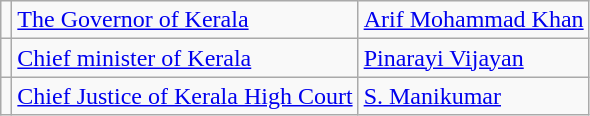<table class="wikitable">
<tr>
<td></td>
<td><a href='#'>The Governor of Kerala</a></td>
<td><a href='#'>Arif Mohammad Khan</a></td>
</tr>
<tr>
<td></td>
<td><a href='#'>Chief minister of Kerala</a></td>
<td><a href='#'>Pinarayi Vijayan</a></td>
</tr>
<tr>
<td></td>
<td><a href='#'>Chief Justice of Kerala High Court</a></td>
<td><a href='#'>S. Manikumar</a></td>
</tr>
</table>
